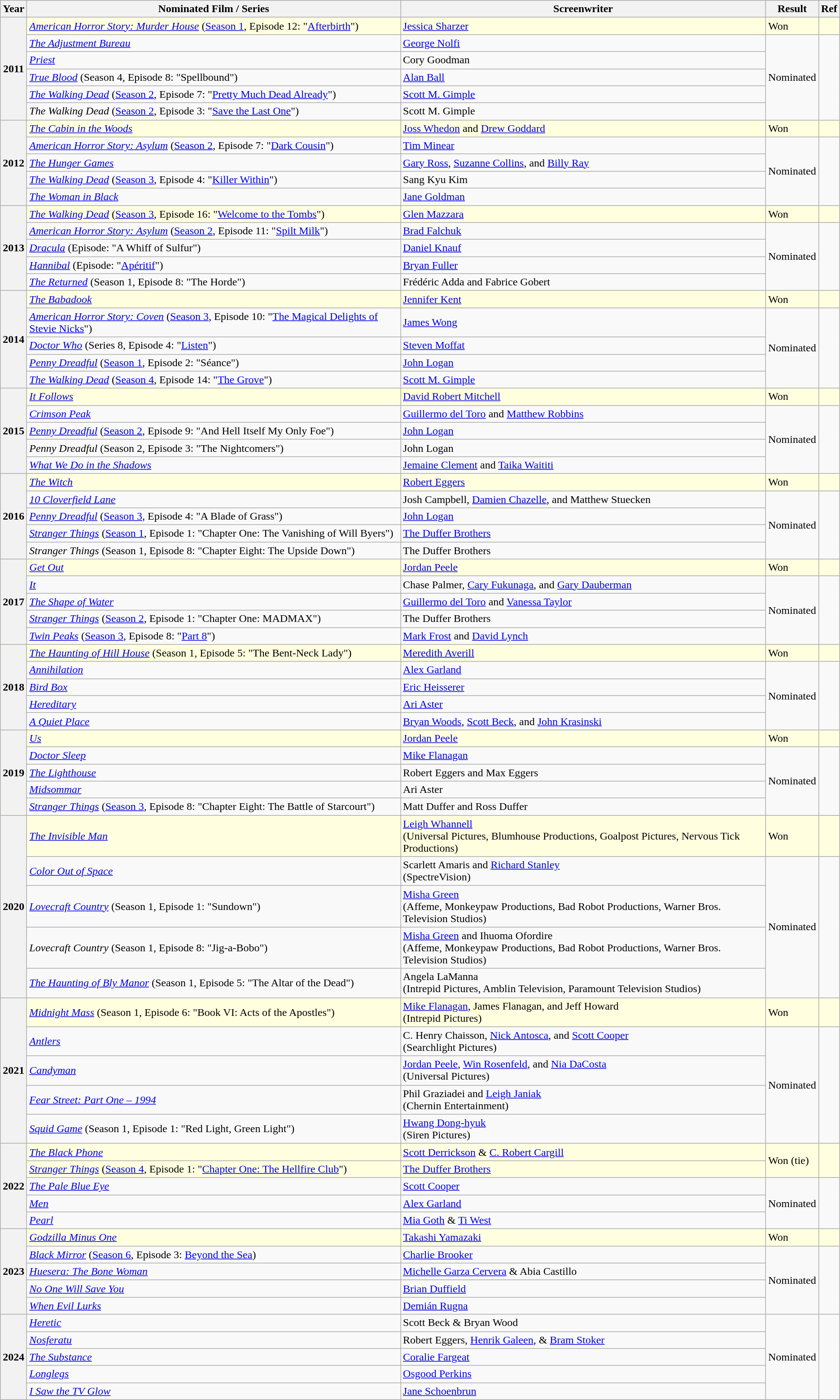<table class="wikitable sortable">
<tr>
<th>Year</th>
<th>Nominated Film / Series</th>
<th>Screenwriter</th>
<th>Result</th>
<th>Ref</th>
</tr>
<tr style="background: lightyellow">
<th rowspan="6">2011</th>
<td><em><a href='#'>American Horror Story: Murder House</a></em> (<a href='#'>Season 1</a>, Episode 12: "<a href='#'>Afterbirth</a>")</td>
<td><a href='#'>Jessica Sharzer</a></td>
<td>Won</td>
<td></td>
</tr>
<tr>
<td><em><a href='#'>The Adjustment Bureau</a></em></td>
<td><a href='#'>George Nolfi</a></td>
<td rowspan="5">Nominated</td>
<td rowspan="5"></td>
</tr>
<tr>
<td><em><a href='#'>Priest</a></em></td>
<td>Cory Goodman</td>
</tr>
<tr>
<td><em><a href='#'>True Blood</a></em> (Season 4, Episode 8: "Spellbound")</td>
<td><a href='#'>Alan Ball</a></td>
</tr>
<tr>
<td><em><a href='#'>The Walking Dead</a></em> (<a href='#'>Season 2</a>, Episode 7: "<a href='#'>Pretty Much Dead Already</a>")</td>
<td><a href='#'>Scott M. Gimple</a></td>
</tr>
<tr>
<td><em>The Walking Dead</em> (<a href='#'>Season 2</a>, Episode 3: "<a href='#'>Save the Last One</a>")</td>
<td>Scott M. Gimple</td>
</tr>
<tr style="background: lightyellow">
<th rowspan="5">2012</th>
<td><em><a href='#'>The Cabin in the Woods</a></em></td>
<td><a href='#'>Joss Whedon</a> and <a href='#'>Drew Goddard</a></td>
<td>Won</td>
<td></td>
</tr>
<tr>
<td><em><a href='#'>American Horror Story: Asylum</a></em> (<a href='#'>Season 2</a>, Episode 7: "<a href='#'>Dark Cousin</a>")</td>
<td><a href='#'>Tim Minear</a></td>
<td rowspan="4">Nominated</td>
<td rowspan="4"></td>
</tr>
<tr>
<td><em><a href='#'>The Hunger Games</a></em></td>
<td><a href='#'>Gary Ross</a>, <a href='#'>Suzanne Collins</a>, and <a href='#'>Billy Ray</a></td>
</tr>
<tr>
<td><em><a href='#'>The Walking Dead</a></em> (<a href='#'>Season 3</a>, Episode 4: "<a href='#'>Killer Within</a>")</td>
<td>Sang Kyu Kim</td>
</tr>
<tr>
<td><em><a href='#'>The Woman in Black</a></em></td>
<td><a href='#'>Jane Goldman</a></td>
</tr>
<tr style="background: lightyellow">
<th rowspan="5">2013</th>
<td><em><a href='#'>The Walking Dead</a></em> (<a href='#'>Season 3</a>, Episode 16: "<a href='#'>Welcome to the Tombs</a>")</td>
<td><a href='#'>Glen Mazzara</a></td>
<td>Won</td>
<td></td>
</tr>
<tr>
<td><em><a href='#'>American Horror Story: Asylum</a></em> (<a href='#'>Season 2</a>, Episode 11: "<a href='#'>Spilt Milk</a>")</td>
<td><a href='#'>Brad Falchuk</a></td>
<td rowspan="4">Nominated</td>
<td rowspan="4"></td>
</tr>
<tr>
<td><em><a href='#'>Dracula</a></em> (Episode: "A Whiff of Sulfur")</td>
<td><a href='#'>Daniel Knauf</a></td>
</tr>
<tr>
<td><em><a href='#'>Hannibal</a></em> (Episode: "<a href='#'>Apéritif</a>")</td>
<td><a href='#'>Bryan Fuller</a></td>
</tr>
<tr>
<td><em><a href='#'>The Returned</a></em> (Season 1, Episode 8: "The Horde")</td>
<td>Frédéric Adda and Fabrice Gobert</td>
</tr>
<tr style="background: lightyellow">
<th rowspan="5">2014</th>
<td><em><a href='#'>The Babadook</a></em></td>
<td><a href='#'>Jennifer Kent</a></td>
<td>Won</td>
<td></td>
</tr>
<tr>
<td><em><a href='#'>American Horror Story: Coven</a></em> (<a href='#'>Season 3</a>, Episode 10: "<a href='#'>The Magical Delights of Stevie Nicks</a>")</td>
<td><a href='#'>James Wong</a></td>
<td rowspan="4">Nominated</td>
<td rowspan="4"></td>
</tr>
<tr>
<td><em><a href='#'>Doctor Who</a></em> (Series 8, Episode 4: "<a href='#'>Listen</a>")</td>
<td><a href='#'>Steven Moffat</a></td>
</tr>
<tr>
<td><em><a href='#'>Penny Dreadful</a></em> (<a href='#'>Season 1</a>, Episode 2: "Séance")</td>
<td><a href='#'>John Logan</a></td>
</tr>
<tr>
<td><em><a href='#'>The Walking Dead</a></em> (<a href='#'>Season 4</a>, Episode 14: "<a href='#'>The Grove</a>")</td>
<td><a href='#'>Scott M. Gimple</a></td>
</tr>
<tr style="background: lightyellow">
<th rowspan="5">2015</th>
<td><em><a href='#'>It Follows</a></em></td>
<td><a href='#'>David Robert Mitchell</a></td>
<td>Won</td>
<td></td>
</tr>
<tr>
<td><em><a href='#'>Crimson Peak</a></em></td>
<td><a href='#'>Guillermo del Toro</a> and <a href='#'>Matthew Robbins</a></td>
<td rowspan="4">Nominated</td>
<td rowspan="4"></td>
</tr>
<tr>
<td><em><a href='#'>Penny Dreadful</a></em> (<a href='#'>Season 2</a>, Episode 9: "And Hell Itself My Only Foe")</td>
<td><a href='#'>John Logan</a></td>
</tr>
<tr>
<td><em>Penny Dreadful</em> (Season 2, Episode 3: "The Nightcomers")</td>
<td>John Logan</td>
</tr>
<tr>
<td><em><a href='#'>What We Do in the Shadows</a></em></td>
<td><a href='#'>Jemaine Clement</a> and <a href='#'>Taika Waititi</a></td>
</tr>
<tr style="background: lightyellow">
<th rowspan="5">2016</th>
<td><em><a href='#'>The Witch</a></em></td>
<td><a href='#'>Robert Eggers</a></td>
<td>Won</td>
<td></td>
</tr>
<tr>
<td><em><a href='#'>10 Cloverfield Lane</a></em></td>
<td>Josh Campbell, <a href='#'>Damien Chazelle</a>, and Matthew Stuecken</td>
<td rowspan="4">Nominated</td>
<td rowspan="4"></td>
</tr>
<tr>
<td><em><a href='#'>Penny Dreadful</a></em> (<a href='#'>Season 3</a>, Episode 4: "A Blade of Grass")</td>
<td><a href='#'>John Logan</a></td>
</tr>
<tr>
<td><em><a href='#'>Stranger Things</a></em> (<a href='#'>Season 1</a>, Episode 1: "Chapter One: The Vanishing of Will Byers")</td>
<td><a href='#'>The Duffer Brothers</a></td>
</tr>
<tr>
<td><em>Stranger Things</em> (Season 1, Episode 8: "Chapter Eight: The Upside Down")</td>
<td>The Duffer Brothers</td>
</tr>
<tr style="background: lightyellow">
<th rowspan="5">2017</th>
<td><em><a href='#'>Get Out</a></em></td>
<td><a href='#'>Jordan Peele</a></td>
<td>Won</td>
<td></td>
</tr>
<tr>
<td><em><a href='#'>It</a></em></td>
<td>Chase Palmer, <a href='#'>Cary Fukunaga</a>, and <a href='#'>Gary Dauberman</a></td>
<td rowspan="4">Nominated</td>
<td rowspan="4"></td>
</tr>
<tr>
<td><em><a href='#'>The Shape of Water</a></em></td>
<td><a href='#'>Guillermo del Toro</a> and <a href='#'>Vanessa Taylor</a></td>
</tr>
<tr>
<td><em><a href='#'>Stranger Things</a></em> (<a href='#'>Season 2</a>, Episode 1: "Chapter One: MADMAX")</td>
<td>The Duffer Brothers</td>
</tr>
<tr>
<td><em><a href='#'>Twin Peaks</a></em> (<a href='#'>Season 3</a>, Episode 8: "<a href='#'>Part 8</a>")</td>
<td><a href='#'>Mark Frost</a> and <a href='#'>David Lynch</a></td>
</tr>
<tr style="background: lightyellow">
<th rowspan="5">2018</th>
<td><em><a href='#'>The Haunting of Hill House</a></em> (Season 1, Episode 5: "The Bent-Neck Lady")</td>
<td><a href='#'>Meredith Averill</a></td>
<td>Won</td>
<td></td>
</tr>
<tr>
<td><em><a href='#'>Annihilation</a></em></td>
<td><a href='#'>Alex Garland</a></td>
<td rowspan="4">Nominated</td>
<td rowspan="4"></td>
</tr>
<tr>
<td><em><a href='#'>Bird Box</a></em></td>
<td><a href='#'>Eric Heisserer</a></td>
</tr>
<tr>
<td><em><a href='#'>Hereditary</a></em></td>
<td><a href='#'>Ari Aster</a></td>
</tr>
<tr>
<td><em><a href='#'>A Quiet Place</a></em></td>
<td><a href='#'>Bryan Woods</a>, <a href='#'>Scott Beck</a>, and <a href='#'>John Krasinski</a></td>
</tr>
<tr style="background: lightyellow">
<th rowspan="5">2019</th>
<td><em><a href='#'>Us</a></em></td>
<td><a href='#'>Jordan Peele</a></td>
<td>Won</td>
<td></td>
</tr>
<tr>
<td><em><a href='#'>Doctor Sleep</a></em></td>
<td><a href='#'>Mike Flanagan</a></td>
<td rowspan="4">Nominated</td>
<td rowspan="4"></td>
</tr>
<tr>
<td><em><a href='#'>The Lighthouse</a></em></td>
<td>Robert Eggers and Max Eggers</td>
</tr>
<tr>
<td><em><a href='#'>Midsommar</a></em></td>
<td>Ari Aster</td>
</tr>
<tr>
<td><em><a href='#'>Stranger Things</a></em> (<a href='#'>Season 3</a>, Episode 8: "Chapter Eight: The Battle of Starcourt")</td>
<td>Matt Duffer and Ross Duffer</td>
</tr>
<tr style="background: lightyellow">
<th rowspan="5">2020</th>
<td><em><a href='#'>The Invisible Man</a></em></td>
<td><a href='#'>Leigh Whannell</a><br>(Universal Pictures, Blumhouse Productions, Goalpost Pictures, Nervous Tick Productions)</td>
<td>Won</td>
<td></td>
</tr>
<tr>
<td><em><a href='#'>Color Out of Space</a></em></td>
<td>Scarlett Amaris and <a href='#'>Richard Stanley</a><br>(SpectreVision)</td>
<td rowspan="4">Nominated</td>
<td rowspan="4"></td>
</tr>
<tr>
<td><em><a href='#'>Lovecraft Country</a></em> (Season 1, Episode 1: "Sundown")</td>
<td><a href='#'>Misha Green</a><br>(Affeme, Monkeypaw Productions, Bad Robot Productions, Warner Bros. Television Studios)</td>
</tr>
<tr>
<td><em>Lovecraft Country</em> (Season 1, Episode 8: "Jig-a-Bobo")</td>
<td><a href='#'>Misha Green</a> and Ihuoma Ofordire<br>(Affeme, Monkeypaw Productions, Bad Robot Productions, Warner Bros. Television Studios)</td>
</tr>
<tr>
<td><em><a href='#'>The Haunting of Bly Manor</a></em> (Season 1, Episode 5: "The Altar of the Dead")</td>
<td>Angela LaManna<br>(Intrepid Pictures, Amblin Television, Paramount Television Studios)</td>
</tr>
<tr style="background: lightyellow">
<th rowspan="5">2021</th>
<td><em><a href='#'>Midnight Mass</a></em> (Season 1, Episode 6: "Book VI: Acts of the Apostles")</td>
<td><a href='#'>Mike Flanagan</a>, James Flanagan, and Jeff Howard<br>(Intrepid Pictures)</td>
<td>Won</td>
<td></td>
</tr>
<tr>
<td><em><a href='#'>Antlers</a></em></td>
<td>C. Henry Chaisson, <a href='#'>Nick Antosca</a>, and <a href='#'>Scott Cooper</a><br>(Searchlight Pictures)</td>
<td rowspan="4">Nominated</td>
<td rowspan="4"></td>
</tr>
<tr>
<td><em><a href='#'>Candyman</a></em></td>
<td><a href='#'>Jordan Peele</a>, <a href='#'>Win Rosenfeld</a>, and <a href='#'>Nia DaCosta</a><br>(Universal Pictures)</td>
</tr>
<tr>
<td><em><a href='#'>Fear Street: Part One – 1994</a></em></td>
<td>Phil Graziadei and <a href='#'>Leigh Janiak</a><br>(Chernin Entertainment)</td>
</tr>
<tr>
<td><em><a href='#'>Squid Game</a></em> (Season 1, Episode 1: "Red Light, Green Light")</td>
<td><a href='#'>Hwang Dong-hyuk</a><br>(Siren Pictures)</td>
</tr>
<tr style="background: lightyellow">
<th rowspan="5">2022</th>
<td><em><a href='#'>The Black Phone</a></em></td>
<td><a href='#'>Scott Derrickson</a> & <a href='#'>C. Robert Cargill</a></td>
<td rowspan="2">Won (tie)</td>
<td rowspan="2"></td>
</tr>
<tr style="background: lightyellow">
<td><em><a href='#'>Stranger Things</a></em> (<a href='#'>Season 4</a>, Episode 1: "<a href='#'>Chapter One: The Hellfire Club</a>")</td>
<td><a href='#'>The Duffer Brothers</a></td>
</tr>
<tr>
<td><em><a href='#'>The Pale Blue Eye</a></em></td>
<td><a href='#'>Scott Cooper</a></td>
<td rowspan="3">Nominated</td>
<td rowspan="3"></td>
</tr>
<tr>
<td><em><a href='#'>Men</a></em></td>
<td><a href='#'>Alex Garland</a></td>
</tr>
<tr>
<td><a href='#'><em>Pearl</em></a></td>
<td><a href='#'>Mia Goth</a> & <a href='#'>Ti West</a></td>
</tr>
<tr style="background: lightyellow">
<th rowspan="5">2023</th>
<td><em><a href='#'>Godzilla Minus One</a></em></td>
<td><a href='#'>Takashi Yamazaki</a></td>
<td>Won</td>
<td></td>
</tr>
<tr>
<td><em><a href='#'>Black Mirror</a></em> (<a href='#'>Season 6</a>, Episode 3: <a href='#'>Beyond the Sea</a>)</td>
<td><a href='#'>Charlie Brooker</a></td>
<td rowspan="4">Nominated</td>
<td rowspan="4"></td>
</tr>
<tr>
<td><em><a href='#'>Huesera: The Bone Woman</a></em></td>
<td><a href='#'>Michelle Garza Cervera</a> & Abia Castillo</td>
</tr>
<tr>
<td><em><a href='#'>No One Will Save You</a></em></td>
<td><a href='#'>Brian Duffield</a></td>
</tr>
<tr>
<td><em><a href='#'>When Evil Lurks</a></em></td>
<td><a href='#'>Demián Rugna</a></td>
</tr>
<tr>
<th rowspan="5">2024</th>
<td><em><a href='#'>Heretic</a></em></td>
<td>Scott Beck & Bryan Wood</td>
<td rowspan="5">Nominated</td>
<td rowspan="5"></td>
</tr>
<tr>
<td><em><a href='#'>Nosferatu</a></em></td>
<td>Robert Eggers, <a href='#'>Henrik Galeen</a>, & <a href='#'>Bram Stoker</a></td>
</tr>
<tr>
<td><em><a href='#'>The Substance</a></em></td>
<td><a href='#'>Coralie Fargeat</a></td>
</tr>
<tr>
<td><em><a href='#'>Longlegs</a></em></td>
<td><a href='#'>Osgood Perkins</a></td>
</tr>
<tr>
<td><em><a href='#'>I Saw the TV Glow</a></em></td>
<td><a href='#'>Jane Schoenbrun</a></td>
</tr>
</table>
